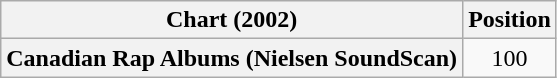<table class="wikitable plainrowheaders" style="text-align:center;">
<tr>
<th scope="col">Chart (2002)</th>
<th scope="col">Position</th>
</tr>
<tr>
<th scope="row">Canadian Rap Albums (Nielsen SoundScan)</th>
<td>100</td>
</tr>
</table>
